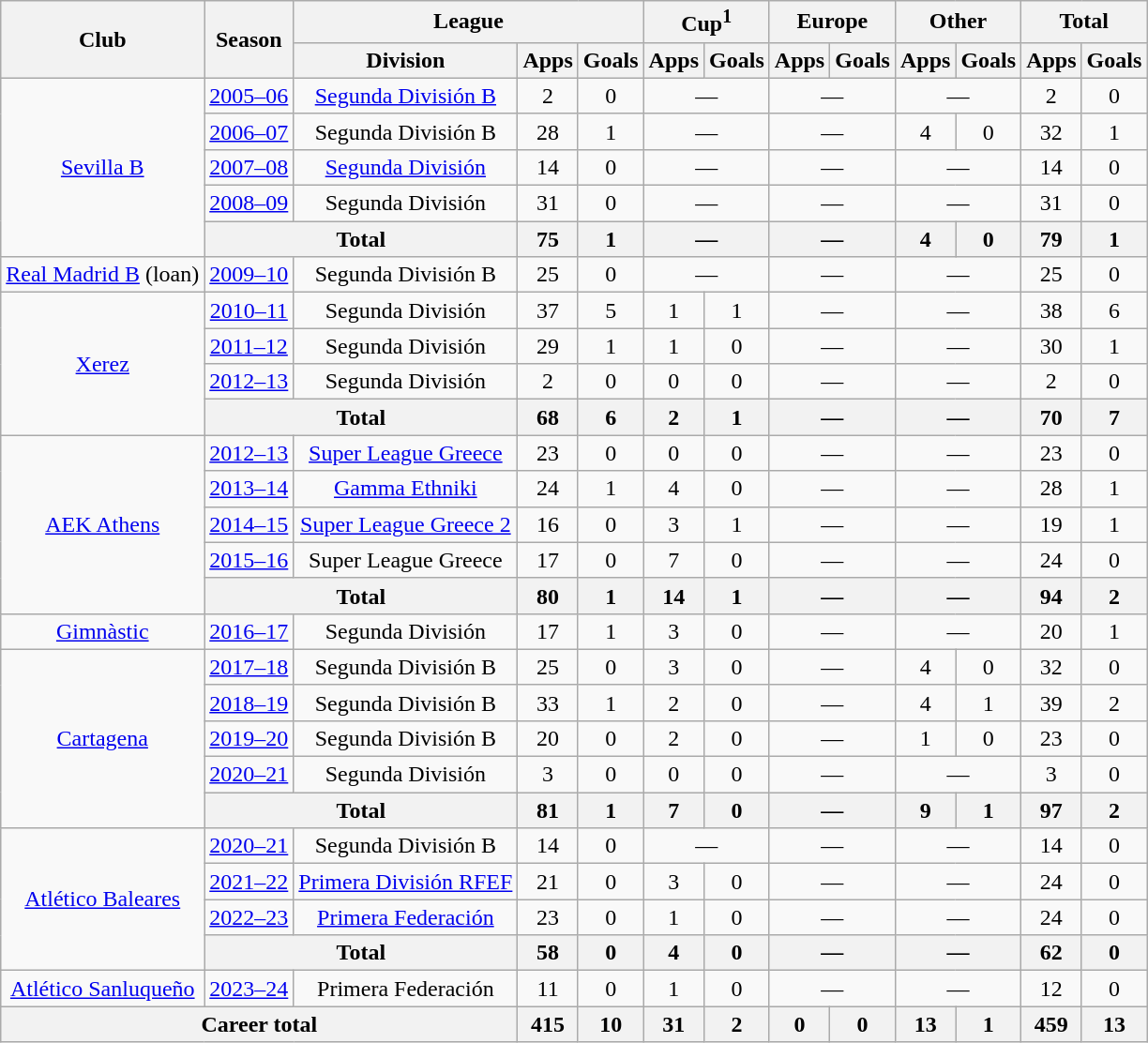<table class="wikitable" style="text-align:center">
<tr>
<th rowspan=2>Club</th>
<th rowspan=2>Season</th>
<th colspan=3>League</th>
<th colspan=2>Cup<sup>1</sup></th>
<th colspan=2>Europe</th>
<th colspan=2>Other</th>
<th colspan=3>Total</th>
</tr>
<tr>
<th>Division</th>
<th>Apps</th>
<th>Goals</th>
<th>Apps</th>
<th>Goals</th>
<th>Apps</th>
<th>Goals</th>
<th>Apps</th>
<th>Goals</th>
<th>Apps</th>
<th>Goals</th>
</tr>
<tr>
<td rowspan=5><a href='#'>Sevilla B</a></td>
<td><a href='#'>2005–06</a></td>
<td><a href='#'>Segunda División B</a></td>
<td>2</td>
<td>0</td>
<td colspan="2">—</td>
<td colspan="2">—</td>
<td colspan="2">—</td>
<td>2</td>
<td>0</td>
</tr>
<tr>
<td><a href='#'>2006–07</a></td>
<td>Segunda División B</td>
<td>28</td>
<td>1</td>
<td colspan="2">—</td>
<td colspan="2">—</td>
<td>4</td>
<td>0</td>
<td>32</td>
<td>1</td>
</tr>
<tr>
<td><a href='#'>2007–08</a></td>
<td><a href='#'>Segunda División</a></td>
<td>14</td>
<td>0</td>
<td colspan="2">—</td>
<td colspan="2">—</td>
<td colspan="2">—</td>
<td>14</td>
<td>0</td>
</tr>
<tr>
<td><a href='#'>2008–09</a></td>
<td>Segunda División</td>
<td>31</td>
<td>0</td>
<td colspan="2">—</td>
<td colspan="2">—</td>
<td colspan="2">—</td>
<td>31</td>
<td>0</td>
</tr>
<tr>
<th colspan="2">Total</th>
<th>75</th>
<th>1</th>
<th colspan="2">—</th>
<th colspan="2">—</th>
<th>4</th>
<th>0</th>
<th>79</th>
<th>1</th>
</tr>
<tr>
<td rowspan=><a href='#'>Real Madrid B</a> (loan)</td>
<td><a href='#'>2009–10</a></td>
<td>Segunda División B</td>
<td>25</td>
<td>0</td>
<td colspan="2">—</td>
<td colspan="2">—</td>
<td colspan="2">—</td>
<td>25</td>
<td>0</td>
</tr>
<tr>
<td rowspan=4><a href='#'>Xerez</a></td>
<td><a href='#'>2010–11</a></td>
<td>Segunda División</td>
<td>37</td>
<td>5</td>
<td>1</td>
<td>1</td>
<td colspan="2">—</td>
<td colspan="2">—</td>
<td>38</td>
<td>6</td>
</tr>
<tr>
<td><a href='#'>2011–12</a></td>
<td>Segunda División</td>
<td>29</td>
<td>1</td>
<td>1</td>
<td>0</td>
<td colspan="2">—</td>
<td colspan="2">—</td>
<td>30</td>
<td>1</td>
</tr>
<tr>
<td><a href='#'>2012–13</a></td>
<td>Segunda División</td>
<td>2</td>
<td>0</td>
<td>0</td>
<td>0</td>
<td colspan="2">—</td>
<td colspan="2">—</td>
<td>2</td>
<td>0</td>
</tr>
<tr>
<th colspan="2">Total</th>
<th>68</th>
<th>6</th>
<th>2</th>
<th>1</th>
<th colspan="2">—</th>
<th colspan="2">—</th>
<th>70</th>
<th>7</th>
</tr>
<tr>
<td rowspan="5"><a href='#'>AEK Athens</a></td>
<td><a href='#'>2012–13</a></td>
<td><a href='#'>Super League Greece</a></td>
<td>23</td>
<td>0</td>
<td>0</td>
<td>0</td>
<td colspan="2">—</td>
<td colspan="2">—</td>
<td>23</td>
<td>0</td>
</tr>
<tr>
<td><a href='#'>2013–14</a></td>
<td><a href='#'>Gamma Ethniki</a></td>
<td>24</td>
<td>1</td>
<td>4</td>
<td>0</td>
<td colspan="2">—</td>
<td colspan="2">—</td>
<td>28</td>
<td>1</td>
</tr>
<tr>
<td><a href='#'>2014–15</a></td>
<td><a href='#'>Super League Greece 2</a></td>
<td>16</td>
<td>0</td>
<td>3</td>
<td>1</td>
<td colspan="2">—</td>
<td colspan="2">—</td>
<td>19</td>
<td>1</td>
</tr>
<tr>
<td><a href='#'>2015–16</a></td>
<td>Super League Greece</td>
<td>17</td>
<td>0</td>
<td>7</td>
<td>0</td>
<td colspan="2">—</td>
<td colspan="2">—</td>
<td>24</td>
<td>0</td>
</tr>
<tr>
<th colspan="2">Total</th>
<th>80</th>
<th>1</th>
<th>14</th>
<th>1</th>
<th colspan="2">—</th>
<th colspan="2">—</th>
<th>94</th>
<th>2</th>
</tr>
<tr>
<td rowspan=><a href='#'>Gimnàstic</a></td>
<td><a href='#'>2016–17</a></td>
<td>Segunda División</td>
<td>17</td>
<td>1</td>
<td>3</td>
<td>0</td>
<td colspan="2">—</td>
<td colspan="2">—</td>
<td>20</td>
<td>1</td>
</tr>
<tr>
<td rowspan=5><a href='#'>Cartagena</a></td>
<td><a href='#'>2017–18</a></td>
<td>Segunda División B</td>
<td>25</td>
<td>0</td>
<td>3</td>
<td>0</td>
<td colspan="2">—</td>
<td>4</td>
<td>0</td>
<td>32</td>
<td>0</td>
</tr>
<tr>
<td><a href='#'>2018–19</a></td>
<td>Segunda División B</td>
<td>33</td>
<td>1</td>
<td>2</td>
<td>0</td>
<td colspan="2">—</td>
<td>4</td>
<td>1</td>
<td>39</td>
<td>2</td>
</tr>
<tr>
<td><a href='#'>2019–20</a></td>
<td>Segunda División B</td>
<td>20</td>
<td>0</td>
<td>2</td>
<td>0</td>
<td colspan="2">—</td>
<td>1</td>
<td>0</td>
<td>23</td>
<td>0</td>
</tr>
<tr>
<td><a href='#'>2020–21</a></td>
<td>Segunda División</td>
<td>3</td>
<td>0</td>
<td>0</td>
<td>0</td>
<td colspan="2">—</td>
<td colspan="2">—</td>
<td>3</td>
<td>0</td>
</tr>
<tr>
<th colspan="2">Total</th>
<th>81</th>
<th>1</th>
<th>7</th>
<th>0</th>
<th colspan="2">—</th>
<th>9</th>
<th>1</th>
<th>97</th>
<th>2</th>
</tr>
<tr>
<td rowspan=4><a href='#'>Atlético Baleares</a></td>
<td><a href='#'>2020–21</a></td>
<td>Segunda División B</td>
<td>14</td>
<td>0</td>
<td colspan="2">—</td>
<td colspan="2">—</td>
<td colspan="2">—</td>
<td>14</td>
<td>0</td>
</tr>
<tr>
<td><a href='#'>2021–22</a></td>
<td><a href='#'>Primera División RFEF</a></td>
<td>21</td>
<td>0</td>
<td>3</td>
<td>0</td>
<td colspan="2">—</td>
<td colspan="2">—</td>
<td>24</td>
<td>0</td>
</tr>
<tr>
<td><a href='#'>2022–23</a></td>
<td><a href='#'>Primera Federación</a></td>
<td>23</td>
<td>0</td>
<td>1</td>
<td>0</td>
<td colspan="2">—</td>
<td colspan="2">—</td>
<td>24</td>
<td>0</td>
</tr>
<tr>
<th colspan="2">Total</th>
<th>58</th>
<th>0</th>
<th>4</th>
<th>0</th>
<th colspan="2">—</th>
<th colspan="2">—</th>
<th>62</th>
<th>0</th>
</tr>
<tr>
<td><a href='#'>Atlético Sanluqueño</a></td>
<td><a href='#'>2023–24</a></td>
<td>Primera Federación</td>
<td>11</td>
<td>0</td>
<td>1</td>
<td>0</td>
<td colspan="2">—</td>
<td colspan="2">—</td>
<td>12</td>
<td>0</td>
</tr>
<tr>
<th colspan="3">Career total</th>
<th>415</th>
<th>10</th>
<th>31</th>
<th>2</th>
<th>0</th>
<th>0</th>
<th>13</th>
<th>1</th>
<th>459</th>
<th>13</th>
</tr>
</table>
